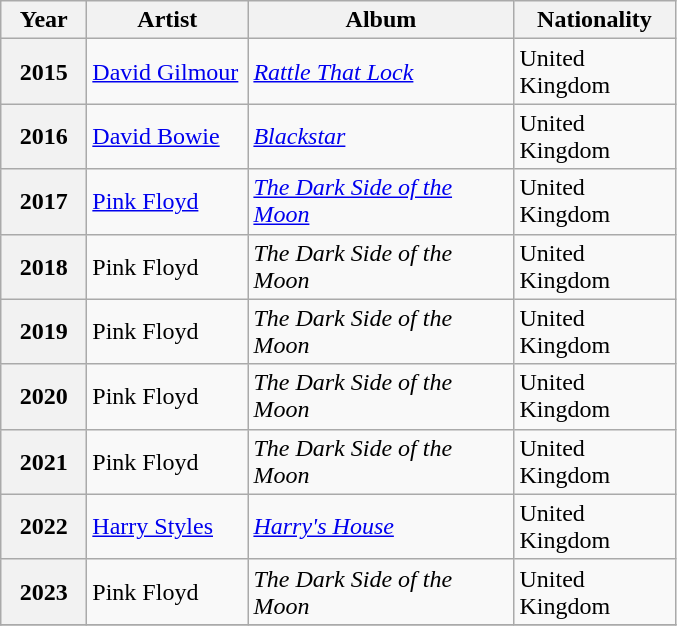<table class="wikitable plainrowheaders sortable">
<tr>
<th style="width:50px;">Year</th>
<th style="width:100px;">Artist</th>
<th style="width:170px;">Album</th>
<th style="width:100px;">Nationality</th>
</tr>
<tr>
<th scope="row">2015</th>
<td><a href='#'>David Gilmour</a></td>
<td><em><a href='#'>Rattle That Lock</a></em></td>
<td>United Kingdom</td>
</tr>
<tr>
<th scope="row">2016</th>
<td><a href='#'>David Bowie</a></td>
<td><em><a href='#'>Blackstar</a></em></td>
<td>United Kingdom</td>
</tr>
<tr>
<th scope="row">2017</th>
<td><a href='#'>Pink Floyd</a></td>
<td><em><a href='#'>The Dark Side of the Moon</a></em></td>
<td>United Kingdom</td>
</tr>
<tr>
<th scope="row">2018</th>
<td>Pink Floyd</td>
<td><em>The Dark Side of the Moon</em></td>
<td>United Kingdom</td>
</tr>
<tr>
<th scope="row">2019</th>
<td>Pink Floyd</td>
<td><em>The Dark Side of the Moon</em></td>
<td>United Kingdom</td>
</tr>
<tr>
<th scope="row">2020</th>
<td>Pink Floyd</td>
<td><em>The Dark Side of the Moon</em></td>
<td>United Kingdom</td>
</tr>
<tr>
<th scope="row">2021</th>
<td>Pink Floyd</td>
<td><em>The Dark Side of the Moon</em></td>
<td>United Kingdom</td>
</tr>
<tr>
<th scope="row">2022</th>
<td><a href='#'>Harry Styles</a></td>
<td><em><a href='#'>Harry's House</a></em></td>
<td>United Kingdom</td>
</tr>
<tr>
<th scope="row">2023</th>
<td>Pink Floyd</td>
<td><em>The Dark Side of the Moon</em></td>
<td>United Kingdom</td>
</tr>
<tr>
</tr>
</table>
